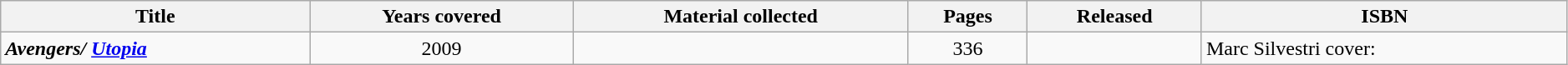<table class="wikitable sortable" width=99%>
<tr>
<th>Title</th>
<th>Years covered</th>
<th class="unsortable">Material collected</th>
<th>Pages</th>
<th>Released</th>
<th class="unsortable">ISBN</th>
</tr>
<tr>
<td><strong><em>Avengers/ <a href='#'>Utopia</a></em></strong></td>
<td style="text-align: center;">2009</td>
<td></td>
<td style="text-align: center;">336</td>
<td></td>
<td>Marc Silvestri cover: </td>
</tr>
</table>
